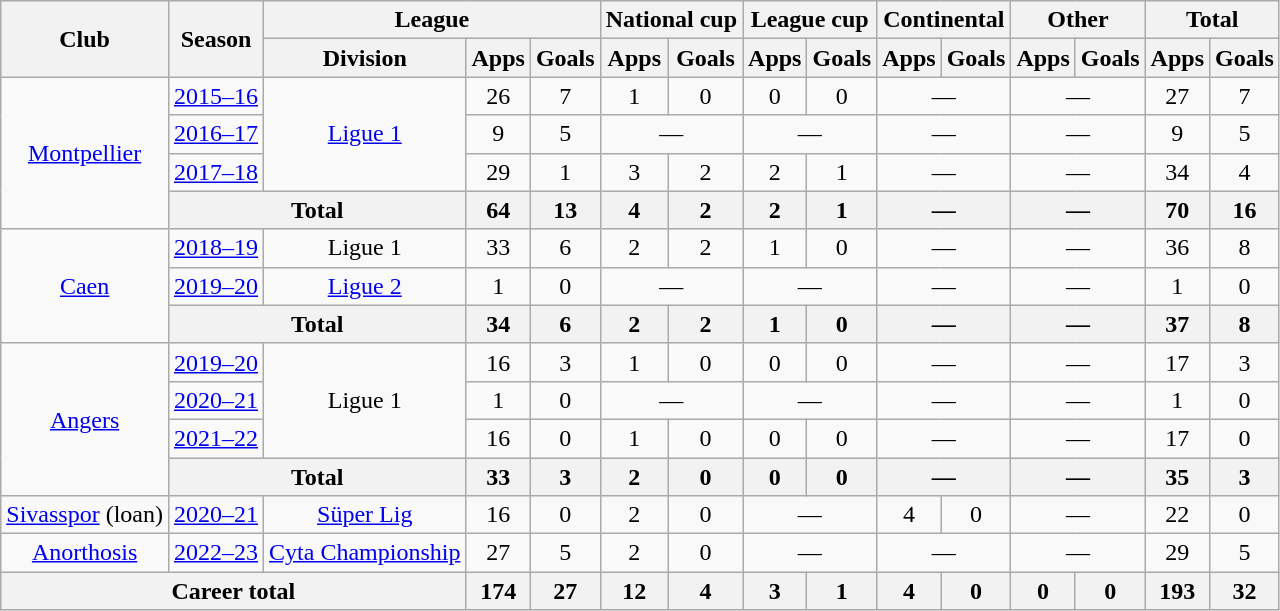<table class="wikitable" style="text-align:center">
<tr>
<th rowspan="2">Club</th>
<th rowspan="2">Season</th>
<th colspan="3">League</th>
<th colspan="2">National cup</th>
<th colspan="2">League cup</th>
<th colspan="2">Continental</th>
<th colspan="2">Other</th>
<th colspan="2">Total</th>
</tr>
<tr>
<th>Division</th>
<th>Apps</th>
<th>Goals</th>
<th>Apps</th>
<th>Goals</th>
<th>Apps</th>
<th>Goals</th>
<th>Apps</th>
<th>Goals</th>
<th>Apps</th>
<th>Goals</th>
<th>Apps</th>
<th>Goals</th>
</tr>
<tr>
<td rowspan="4"><a href='#'>Montpellier</a></td>
<td><a href='#'>2015–16</a></td>
<td rowspan="3"><a href='#'>Ligue 1</a></td>
<td>26</td>
<td>7</td>
<td>1</td>
<td>0</td>
<td>0</td>
<td>0</td>
<td colspan="2">—</td>
<td colspan="2">—</td>
<td>27</td>
<td>7</td>
</tr>
<tr>
<td><a href='#'>2016–17</a></td>
<td>9</td>
<td>5</td>
<td colspan="2">—</td>
<td colspan="2">—</td>
<td colspan="2">—</td>
<td colspan="2">—</td>
<td>9</td>
<td>5</td>
</tr>
<tr>
<td><a href='#'>2017–18</a></td>
<td>29</td>
<td>1</td>
<td>3</td>
<td>2</td>
<td>2</td>
<td>1</td>
<td colspan="2">—</td>
<td colspan="2">—</td>
<td>34</td>
<td>4</td>
</tr>
<tr>
<th colspan="2">Total</th>
<th>64</th>
<th>13</th>
<th>4</th>
<th>2</th>
<th>2</th>
<th>1</th>
<th colspan="2">—</th>
<th colspan="2">—</th>
<th>70</th>
<th>16</th>
</tr>
<tr>
<td rowspan="3"><a href='#'>Caen</a></td>
<td><a href='#'>2018–19</a></td>
<td>Ligue 1</td>
<td>33</td>
<td>6</td>
<td>2</td>
<td>2</td>
<td>1</td>
<td>0</td>
<td colspan="2">—</td>
<td colspan="2">—</td>
<td>36</td>
<td>8</td>
</tr>
<tr>
<td><a href='#'>2019–20</a></td>
<td><a href='#'>Ligue 2</a></td>
<td>1</td>
<td>0</td>
<td colspan="2">—</td>
<td colspan="2">—</td>
<td colspan="2">—</td>
<td colspan="2">—</td>
<td>1</td>
<td>0</td>
</tr>
<tr>
<th colspan="2">Total</th>
<th>34</th>
<th>6</th>
<th>2</th>
<th>2</th>
<th>1</th>
<th>0</th>
<th colspan="2">—</th>
<th colspan="2">—</th>
<th>37</th>
<th>8</th>
</tr>
<tr>
<td rowspan="4"><a href='#'>Angers</a></td>
<td><a href='#'>2019–20</a></td>
<td rowspan="3">Ligue 1</td>
<td>16</td>
<td>3</td>
<td>1</td>
<td>0</td>
<td>0</td>
<td>0</td>
<td colspan="2">—</td>
<td colspan="2">—</td>
<td>17</td>
<td>3</td>
</tr>
<tr>
<td><a href='#'>2020–21</a></td>
<td>1</td>
<td>0</td>
<td colspan="2">—</td>
<td colspan="2">—</td>
<td colspan="2">—</td>
<td colspan="2">—</td>
<td>1</td>
<td>0</td>
</tr>
<tr>
<td><a href='#'>2021–22</a></td>
<td>16</td>
<td>0</td>
<td>1</td>
<td>0</td>
<td>0</td>
<td>0</td>
<td colspan="2">—</td>
<td colspan="2">—</td>
<td>17</td>
<td>0</td>
</tr>
<tr>
<th colspan="2">Total</th>
<th>33</th>
<th>3</th>
<th>2</th>
<th>0</th>
<th>0</th>
<th>0</th>
<th colspan="2">—</th>
<th colspan="2">—</th>
<th>35</th>
<th>3</th>
</tr>
<tr>
<td><a href='#'>Sivasspor</a> (loan)</td>
<td><a href='#'>2020–21</a></td>
<td><a href='#'>Süper Lig</a></td>
<td>16</td>
<td>0</td>
<td>2</td>
<td>0</td>
<td colspan="2">—</td>
<td>4</td>
<td>0</td>
<td colspan="2">—</td>
<td>22</td>
<td>0</td>
</tr>
<tr>
<td><a href='#'>Anorthosis</a></td>
<td><a href='#'>2022–23</a></td>
<td><a href='#'>Cyta Championship</a></td>
<td>27</td>
<td>5</td>
<td>2</td>
<td>0</td>
<td colspan="2">—</td>
<td colspan="2">—</td>
<td colspan="2">—</td>
<td>29</td>
<td>5</td>
</tr>
<tr>
<th colspan="3">Career total</th>
<th>174</th>
<th>27</th>
<th>12</th>
<th>4</th>
<th>3</th>
<th>1</th>
<th>4</th>
<th>0</th>
<th>0</th>
<th>0</th>
<th>193</th>
<th>32</th>
</tr>
</table>
